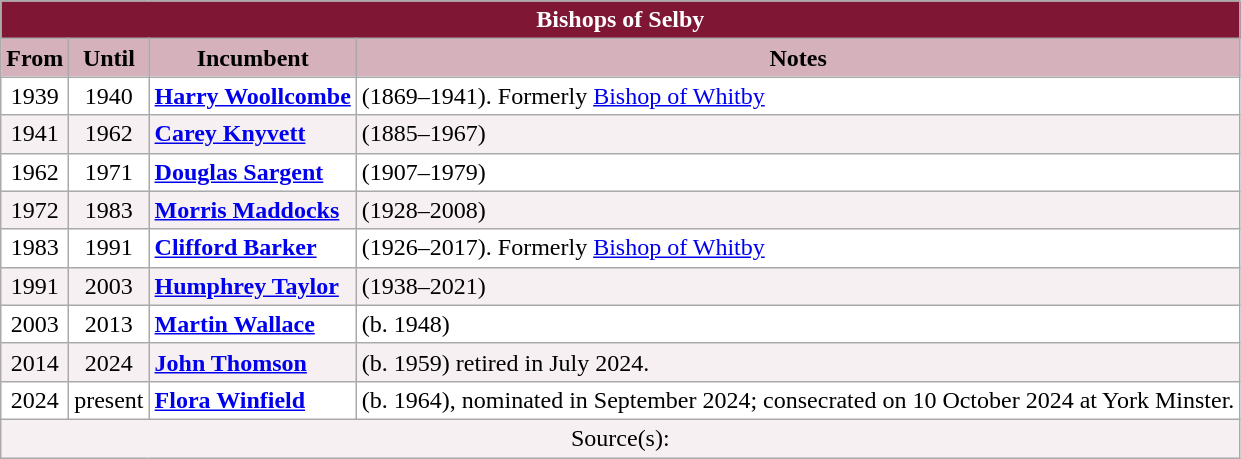<table class="wikitable">
<tr>
<th colspan="4" style="background-color: #7F1734; color: white;">Bishops of Selby</th>
</tr>
<tr valign=top>
<th style="background-color:#D4B1BB">From</th>
<th style="background-color:#D4B1BB">Until</th>
<th style="background-color:#D4B1BB">Incumbent</th>
<th style="background-color:#D4B1BB">Notes</th>
</tr>
<tr valign=top bgcolor="white">
<td align="center">1939</td>
<td align="center">1940</td>
<td><strong><a href='#'>Harry Woollcombe</a></strong></td>
<td>(1869–1941). Formerly <a href='#'>Bishop of Whitby</a></td>
</tr>
<tr valign=top bgcolor="#F7F0F2">
<td align="center">1941</td>
<td align="center">1962</td>
<td><strong><a href='#'>Carey Knyvett</a></strong></td>
<td>(1885–1967)</td>
</tr>
<tr valign=top bgcolor="white">
<td align="center">1962</td>
<td align="center">1971</td>
<td><strong><a href='#'>Douglas Sargent</a></strong></td>
<td>(1907–1979)</td>
</tr>
<tr valign=top bgcolor="#F7F0F2">
<td align="center">1972</td>
<td align="center">1983</td>
<td><strong><a href='#'>Morris Maddocks</a></strong></td>
<td>(1928–2008)</td>
</tr>
<tr valign=top bgcolor="white">
<td align="center">1983</td>
<td align="center">1991</td>
<td><strong><a href='#'>Clifford Barker</a></strong></td>
<td>(1926–2017). Formerly <a href='#'>Bishop of Whitby</a></td>
</tr>
<tr valign=top bgcolor="#F7F0F2">
<td align="center">1991</td>
<td align="center">2003</td>
<td><strong><a href='#'>Humphrey Taylor</a></strong></td>
<td>(1938–2021)</td>
</tr>
<tr valign=top bgcolor="white">
<td align="center">2003</td>
<td align="center">2013</td>
<td><strong><a href='#'>Martin Wallace</a></strong></td>
<td>(b. 1948)</td>
</tr>
<tr valign=top bgcolor="#F7F0F2">
<td align="center">2014</td>
<td align="center">2024</td>
<td><strong><a href='#'>John Thomson</a></strong></td>
<td>(b. 1959) retired in July 2024.</td>
</tr>
<tr valign=top bgcolor="white">
<td align="center">2024</td>
<td align="center">present</td>
<td><strong><a href='#'>Flora Winfield</a></strong></td>
<td>(b. 1964), nominated in September 2024; consecrated on 10 October 2024 at York Minster.</td>
</tr>
<tr valign=top bgcolor="#F7F0F2">
<td align="center" colspan="4">Source(s):</td>
</tr>
</table>
